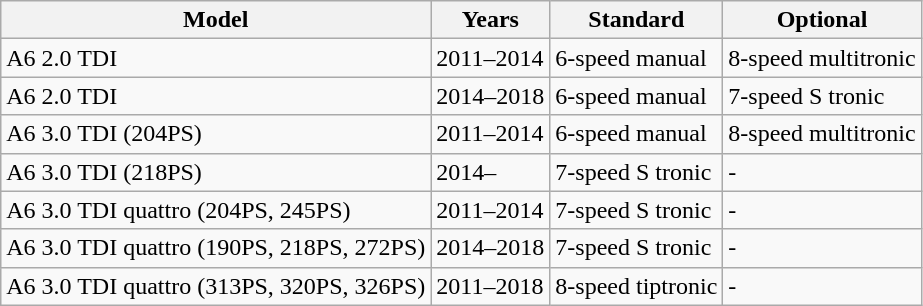<table class="wikitable collapsible sortable">
<tr>
<th>Model</th>
<th>Years</th>
<th>Standard</th>
<th>Optional</th>
</tr>
<tr>
<td>A6 2.0 TDI</td>
<td>2011–2014</td>
<td>6-speed manual</td>
<td>8-speed multitronic</td>
</tr>
<tr>
<td>A6 2.0 TDI</td>
<td>2014–2018</td>
<td>6-speed manual</td>
<td>7-speed S tronic</td>
</tr>
<tr>
<td>A6 3.0 TDI (204PS)</td>
<td>2011–2014</td>
<td>6-speed manual</td>
<td>8-speed multitronic</td>
</tr>
<tr>
<td>A6 3.0 TDI (218PS)</td>
<td>2014–</td>
<td>7-speed S tronic</td>
<td>-</td>
</tr>
<tr>
<td>A6 3.0 TDI quattro (204PS, 245PS)</td>
<td>2011–2014</td>
<td>7-speed S tronic</td>
<td>-</td>
</tr>
<tr>
<td>A6 3.0 TDI quattro (190PS, 218PS, 272PS)</td>
<td>2014–2018</td>
<td>7-speed S tronic</td>
<td>-</td>
</tr>
<tr>
<td>A6 3.0 TDI quattro (313PS, 320PS, 326PS)</td>
<td>2011–2018</td>
<td>8-speed tiptronic</td>
<td>-</td>
</tr>
</table>
